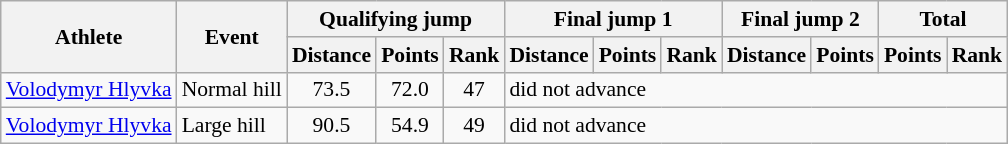<table class="wikitable" style="font-size:90%">
<tr>
<th rowspan="2">Athlete</th>
<th rowspan="2">Event</th>
<th colspan="3">Qualifying jump</th>
<th colspan="3">Final jump 1</th>
<th colspan="2">Final jump 2</th>
<th colspan="2">Total</th>
</tr>
<tr>
<th>Distance</th>
<th>Points</th>
<th>Rank</th>
<th>Distance</th>
<th>Points</th>
<th>Rank</th>
<th>Distance</th>
<th>Points</th>
<th>Points</th>
<th>Rank</th>
</tr>
<tr>
<td><a href='#'>Volodymyr Hlyvka</a></td>
<td>Normal hill</td>
<td align="center">73.5</td>
<td align="center">72.0</td>
<td align="center">47</td>
<td colspan="7">did not advance</td>
</tr>
<tr>
<td><a href='#'>Volodymyr Hlyvka</a></td>
<td>Large hill</td>
<td align="center">90.5</td>
<td align="center">54.9</td>
<td align="center">49</td>
<td colspan="7">did not advance</td>
</tr>
</table>
